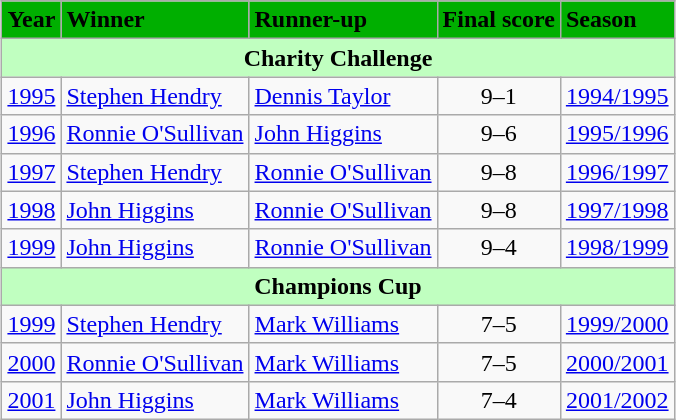<table class="wikitable" style="margin: auto">
<tr>
<th style="text-align: center; background-color: #00af00">Year</th>
<th style="text-align: left; background-color: #00af00">Winner</th>
<th style="text-align: left; background-color: #00af00">Runner-up</th>
<th style="text-align: left; background-color: #00af00">Final score</th>
<th style="text-align: left; background-color: #00af00">Season</th>
</tr>
<tr>
<th colspan=5 style="text-align: center; background-color: #c0ffc0">Charity Challenge</th>
</tr>
<tr>
<td><a href='#'>1995</a></td>
<td> <a href='#'>Stephen Hendry</a></td>
<td> <a href='#'>Dennis Taylor</a></td>
<td style="text-align: center">9–1</td>
<td><a href='#'>1994/1995</a></td>
</tr>
<tr>
<td><a href='#'>1996</a></td>
<td> <a href='#'>Ronnie O'Sullivan</a></td>
<td> <a href='#'>John Higgins</a></td>
<td style="text-align: center">9–6</td>
<td><a href='#'>1995/1996</a></td>
</tr>
<tr>
<td><a href='#'>1997</a></td>
<td> <a href='#'>Stephen Hendry</a></td>
<td> <a href='#'>Ronnie O'Sullivan</a></td>
<td style="text-align: center">9–8</td>
<td><a href='#'>1996/1997</a></td>
</tr>
<tr>
<td><a href='#'>1998</a></td>
<td> <a href='#'>John Higgins</a></td>
<td> <a href='#'>Ronnie O'Sullivan</a></td>
<td style="text-align: center">9–8</td>
<td><a href='#'>1997/1998</a></td>
</tr>
<tr>
<td><a href='#'>1999</a></td>
<td> <a href='#'>John Higgins</a></td>
<td> <a href='#'>Ronnie O'Sullivan</a></td>
<td style="text-align: center">9–4</td>
<td><a href='#'>1998/1999</a></td>
</tr>
<tr>
<th colspan=5 style="text-align: center; background-color: #c0ffc0">Champions Cup</th>
</tr>
<tr>
<td><a href='#'>1999</a></td>
<td> <a href='#'>Stephen Hendry</a></td>
<td> <a href='#'>Mark Williams</a></td>
<td style="text-align: center">7–5</td>
<td><a href='#'>1999/2000</a></td>
</tr>
<tr>
<td><a href='#'>2000</a></td>
<td> <a href='#'>Ronnie O'Sullivan</a></td>
<td> <a href='#'>Mark Williams</a></td>
<td style="text-align: center">7–5</td>
<td><a href='#'>2000/2001</a></td>
</tr>
<tr>
<td><a href='#'>2001</a></td>
<td> <a href='#'>John Higgins</a></td>
<td> <a href='#'>Mark Williams</a></td>
<td style="text-align: center">7–4</td>
<td><a href='#'>2001/2002</a></td>
</tr>
</table>
